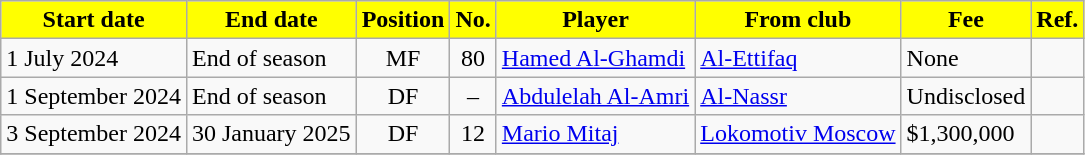<table class="wikitable sortable">
<tr>
<th style="background:yellow; color:black;"><strong>Start date</strong></th>
<th style="background:yellow; color:black;"><strong>End date</strong></th>
<th style="background:yellow; color:black;"><strong>Position</strong></th>
<th style="background:yellow; color:black;"><strong>No.</strong></th>
<th style="background:yellow; color:black;"><strong>Player</strong></th>
<th style="background:yellow; color:black;"><strong>From club</strong></th>
<th style="background:yellow; color:black;"><strong>Fee</strong></th>
<th style="background:yellow; color:black;"><strong>Ref.</strong></th>
</tr>
<tr>
<td>1 July 2024</td>
<td>End of season</td>
<td style="text-align:center;">MF</td>
<td style="text-align:center;">80</td>
<td style="text-align:left;"> <a href='#'>Hamed Al-Ghamdi</a></td>
<td style="text-align:left;"> <a href='#'>Al-Ettifaq</a></td>
<td>None</td>
<td></td>
</tr>
<tr>
<td>1 September 2024</td>
<td>End of season</td>
<td style="text-align:center;">DF</td>
<td style="text-align:center;">–</td>
<td style="text-align:left;"> <a href='#'>Abdulelah Al-Amri</a></td>
<td style="text-align:left;"> <a href='#'>Al-Nassr</a></td>
<td>Undisclosed</td>
<td></td>
</tr>
<tr>
<td>3 September 2024</td>
<td>30 January 2025</td>
<td style="text-align:center;">DF</td>
<td style="text-align:center;">12</td>
<td style="text-align:left;"> <a href='#'>Mario Mitaj</a></td>
<td style="text-align:left;"> <a href='#'>Lokomotiv Moscow</a></td>
<td>$1,300,000</td>
<td></td>
</tr>
<tr>
</tr>
</table>
